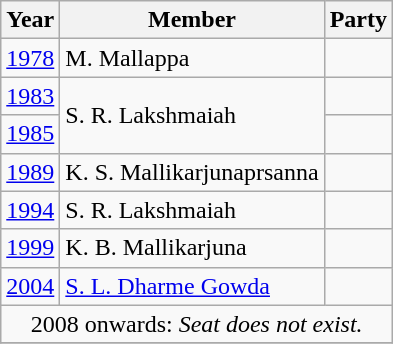<table class="wikitable sortable">
<tr>
<th>Year</th>
<th>Member</th>
<th colspan="2">Party</th>
</tr>
<tr>
<td><a href='#'>1978</a></td>
<td>M. Mallappa</td>
<td></td>
</tr>
<tr>
<td><a href='#'>1983</a></td>
<td rowspan=2>S. R. Lakshmaiah</td>
<td></td>
</tr>
<tr>
<td><a href='#'>1985</a></td>
</tr>
<tr>
<td><a href='#'>1989</a></td>
<td>K. S. Mallikarjunaprsanna</td>
<td></td>
</tr>
<tr>
<td><a href='#'>1994</a></td>
<td>S. R. Lakshmaiah</td>
<td></td>
</tr>
<tr>
<td><a href='#'>1999</a></td>
<td>K. B. Mallikarjuna</td>
<td></td>
</tr>
<tr>
<td><a href='#'>2004</a></td>
<td><a href='#'>S. L. Dharme Gowda</a></td>
<td></td>
</tr>
<tr>
<td colspan=4 align=center>2008 onwards: <em>Seat does not exist.</em></td>
</tr>
<tr>
</tr>
</table>
